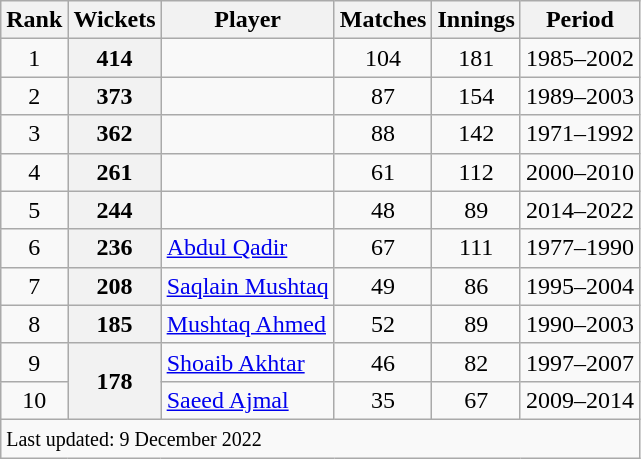<table class="wikitable plainrowheaders sortable">
<tr>
<th scope="col">Rank</th>
<th scope="col">Wickets</th>
<th scope="col">Player</th>
<th scope="col">Matches</th>
<th scope="col">Innings</th>
<th scope="col">Period</th>
</tr>
<tr>
<td align=center>1</td>
<th scope="row" style="text-align:center;">414</th>
<td></td>
<td align=center>104</td>
<td align=center>181</td>
<td>1985–2002</td>
</tr>
<tr>
<td align=center>2</td>
<th scope="row" style="text-align:center;">373</th>
<td></td>
<td align=center>87</td>
<td align=center>154</td>
<td>1989–2003</td>
</tr>
<tr>
<td align=center>3</td>
<th scope="row" style="text-align:center;">362</th>
<td></td>
<td align=center>88</td>
<td align=center>142</td>
<td>1971–1992</td>
</tr>
<tr>
<td align=center>4</td>
<th scope="row" style="text-align:center;">261</th>
<td></td>
<td align=center>61</td>
<td align=center>112</td>
<td>2000–2010</td>
</tr>
<tr>
<td align=center>5</td>
<th scope="row" style="text-align:center;">244</th>
<td></td>
<td align=center>48</td>
<td align=center>89</td>
<td>2014–2022</td>
</tr>
<tr>
<td align=center>6</td>
<th scope="row" style="text-align:center;">236</th>
<td><a href='#'>Abdul Qadir</a></td>
<td align=center>67</td>
<td align=center>111</td>
<td>1977–1990</td>
</tr>
<tr>
<td align=center>7</td>
<th scope="row" style="text-align:center;">208</th>
<td><a href='#'>Saqlain Mushtaq</a></td>
<td align=center>49</td>
<td align=center>86</td>
<td>1995–2004</td>
</tr>
<tr>
<td align=center>8</td>
<th scope="row" style="text-align:center;">185</th>
<td><a href='#'>Mushtaq Ahmed</a></td>
<td align=center>52</td>
<td align=center>89</td>
<td>1990–2003</td>
</tr>
<tr>
<td align=center>9</td>
<th scope="row" style="text-align:center;" rowspan="2">178</th>
<td><a href='#'>Shoaib Akhtar</a></td>
<td align=center>46</td>
<td align=center>82</td>
<td>1997–2007</td>
</tr>
<tr>
<td align=center>10</td>
<td><a href='#'>Saeed Ajmal</a></td>
<td align=center>35</td>
<td align=center>67</td>
<td>2009–2014</td>
</tr>
<tr class="sortbottom">
<td colspan="6"><small>Last updated: 9 December 2022</small></td>
</tr>
</table>
